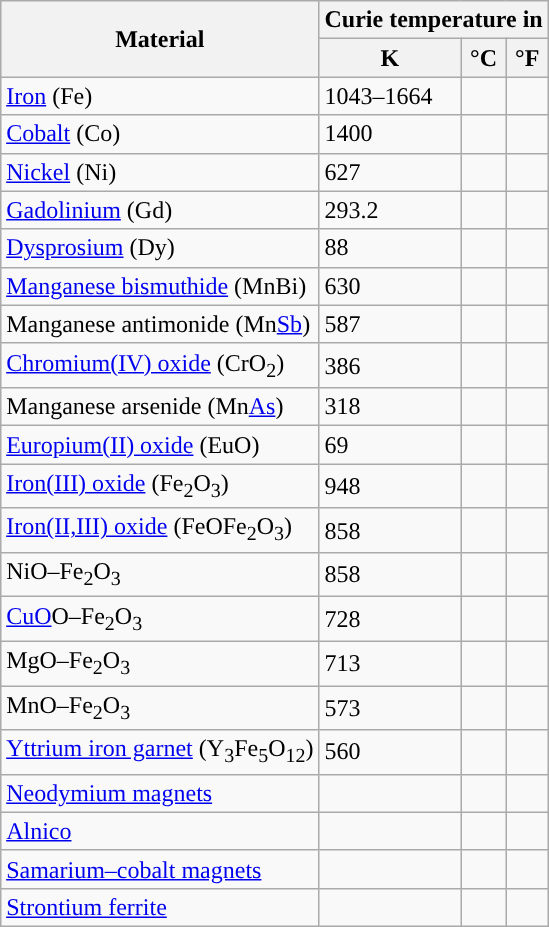<table class="wikitable sortable" style="float:right; clear:right; margin-left:1em;">
<tr>
<th rowspan=2>Material</th>
<th colspan=3>Curie temperature in</th>
</tr>
<tr>
<th>K</th>
<th>°C</th>
<th>°F</th>
</tr>
<tr>
<td><a href='#'>Iron</a> (Fe)</td>
<td>1043–1664</td>
<td></td>
<td></td>
</tr>
<tr>
<td><a href='#'>Cobalt</a> (Co)</td>
<td>1400</td>
<td></td>
<td></td>
</tr>
<tr>
<td><a href='#'>Nickel</a> (Ni)</td>
<td>627</td>
<td></td>
<td></td>
</tr>
<tr>
<td><a href='#'>Gadolinium</a> (Gd)</td>
<td>293.2</td>
<td></td>
<td></td>
</tr>
<tr>
<td><a href='#'>Dysprosium</a> (Dy)</td>
<td>88</td>
<td></td>
<td></td>
</tr>
<tr>
<td><a href='#'>Manganese bismuthide</a> (MnBi)</td>
<td>630</td>
<td></td>
<td></td>
</tr>
<tr>
<td>Manganese antimonide (Mn<a href='#'>Sb</a>)</td>
<td>587</td>
<td></td>
<td></td>
</tr>
<tr>
<td><a href='#'>Chromium(IV) oxide</a> (CrO<sub>2</sub>)</td>
<td>386</td>
<td></td>
<td></td>
</tr>
<tr>
<td>Manganese arsenide (Mn<a href='#'>As</a>)</td>
<td>318</td>
<td></td>
<td></td>
</tr>
<tr>
<td><a href='#'>Europium(II) oxide</a> (EuO)</td>
<td>69</td>
<td></td>
<td></td>
</tr>
<tr>
<td><a href='#'>Iron(III) oxide</a> (Fe<sub>2</sub>O<sub>3</sub>)</td>
<td>948</td>
<td></td>
<td></td>
</tr>
<tr>
<td><a href='#'>Iron(II,III) oxide</a> (FeOFe<sub>2</sub>O<sub>3</sub>)</td>
<td>858</td>
<td></td>
<td></td>
</tr>
<tr>
<td>NiO–Fe<sub>2</sub>O<sub>3</sub></td>
<td>858</td>
<td></td>
<td></td>
</tr>
<tr>
<td><a href='#'>CuO</a>O–Fe<sub>2</sub>O<sub>3</sub></td>
<td>728</td>
<td></td>
<td></td>
</tr>
<tr>
<td>MgO–Fe<sub>2</sub>O<sub>3</sub></td>
<td>713</td>
<td></td>
<td></td>
</tr>
<tr>
<td>MnO–Fe<sub>2</sub>O<sub>3</sub></td>
<td>573</td>
<td></td>
<td></td>
</tr>
<tr>
<td><a href='#'>Yttrium iron garnet</a> (Y<sub>3</sub>Fe<sub>5</sub>O<sub>12</sub>)</td>
<td>560</td>
<td></td>
<td></td>
</tr>
<tr>
<td><a href='#'>Neodymium magnets</a></td>
<td></td>
<td></td>
<td></td>
</tr>
<tr>
<td><a href='#'>Alnico</a></td>
<td></td>
<td></td>
<td></td>
</tr>
<tr>
<td><a href='#'>Samarium–cobalt magnets</a></td>
<td></td>
<td></td>
<td></td>
</tr>
<tr>
<td><a href='#'>Strontium ferrite</a></td>
<td></td>
<td></td>
<td></td>
</tr>
</table>
